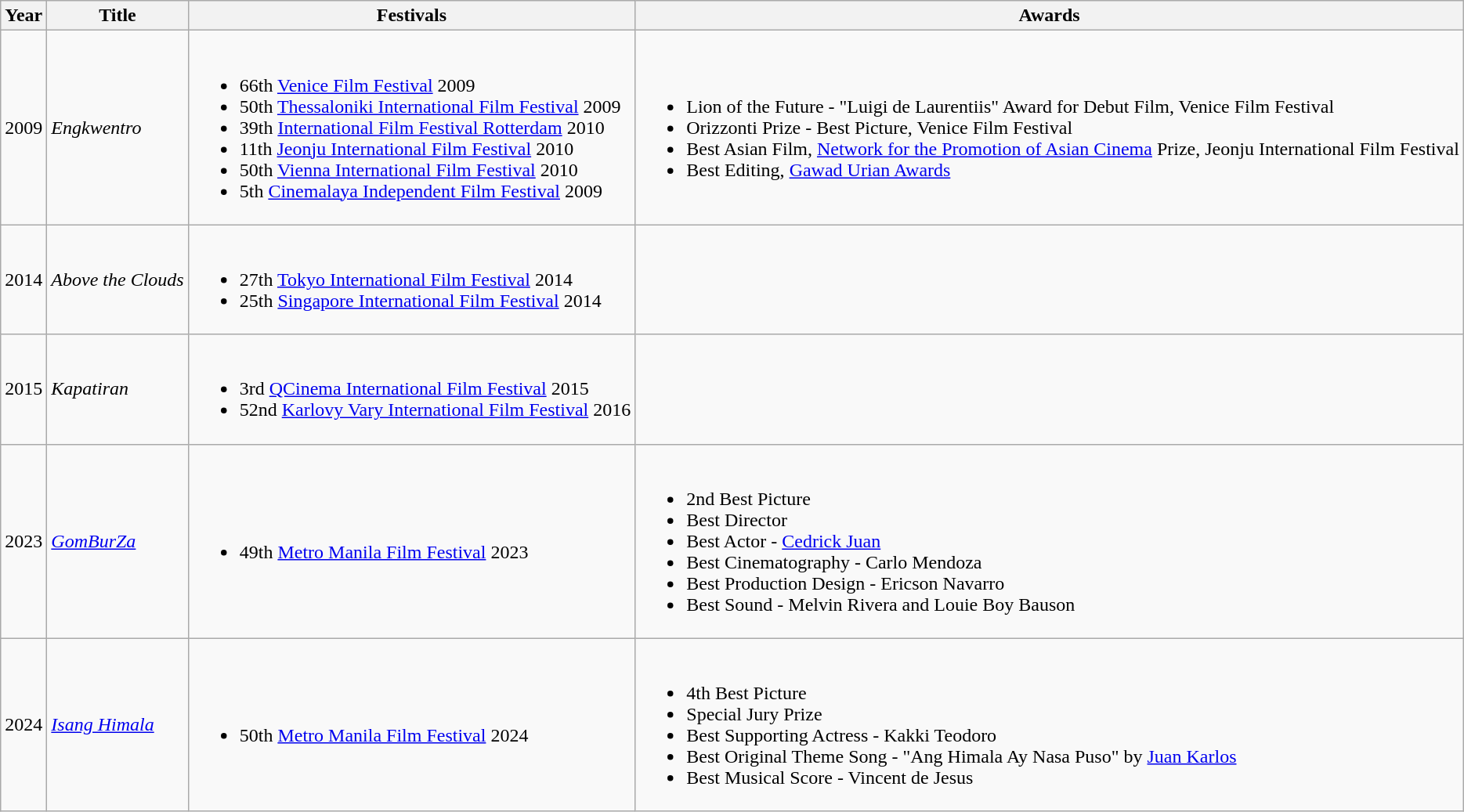<table class="wikitable">
<tr>
<th align="left">Year</th>
<th align="left">Title</th>
<th align="left">Festivals</th>
<th align="left">Awards</th>
</tr>
<tr>
<td>2009</td>
<td align="left"><em>Engkwentro</em></td>
<td><br><ul><li>66th <a href='#'>Venice Film Festival</a> 2009</li><li>50th <a href='#'>Thessaloniki International Film Festival</a> 2009</li><li>39th <a href='#'>International Film Festival Rotterdam</a> 2010</li><li>11th <a href='#'>Jeonju International Film Festival</a> 2010</li><li>50th <a href='#'>Vienna International Film Festival</a> 2010</li><li>5th <a href='#'>Cinemalaya Independent Film Festival</a> 2009</li></ul></td>
<td><br><ul><li>Lion of the Future - "Luigi de Laurentiis" Award for Debut Film, Venice Film Festival</li><li>Orizzonti Prize - Best Picture, Venice Film Festival</li><li>Best Asian Film, <a href='#'>Network for the Promotion of Asian Cinema</a> Prize, Jeonju International Film Festival</li><li>Best Editing, <a href='#'>Gawad Urian Awards</a></li></ul></td>
</tr>
<tr>
<td>2014</td>
<td align="left"><em>Above the Clouds</em></td>
<td><br><ul><li>27th <a href='#'>Tokyo International Film Festival</a> 2014</li><li>25th <a href='#'>Singapore International Film Festival</a> 2014</li></ul></td>
<td></td>
</tr>
<tr>
<td>2015</td>
<td align="left"><em>Kapatiran</em></td>
<td><br><ul><li>3rd <a href='#'>QCinema International Film Festival</a> 2015</li><li>52nd <a href='#'>Karlovy Vary International Film Festival</a> 2016</li></ul></td>
<td></td>
</tr>
<tr>
<td>2023</td>
<td align="left"><em><a href='#'>GomBurZa</a></em></td>
<td><br><ul><li>49th <a href='#'>Metro Manila Film Festival</a> 2023</li></ul></td>
<td><br><ul><li>2nd Best Picture</li><li>Best Director</li><li>Best Actor - <a href='#'>Cedrick Juan</a></li><li>Best Cinematography - Carlo Mendoza</li><li>Best Production Design - Ericson Navarro</li><li>Best Sound - Melvin Rivera and Louie Boy Bauson</li></ul></td>
</tr>
<tr>
<td>2024</td>
<td align="left"><em><a href='#'>Isang Himala</a></em></td>
<td><br><ul><li>50th <a href='#'>Metro Manila Film Festival</a> 2024</li></ul></td>
<td><br><ul><li>4th Best Picture</li><li>Special Jury Prize</li><li>Best Supporting Actress - Kakki Teodoro</li><li>Best Original Theme Song - "Ang Himala Ay Nasa Puso" by <a href='#'>Juan Karlos</a></li><li>Best Musical Score - Vincent de Jesus</li></ul></td>
</tr>
</table>
